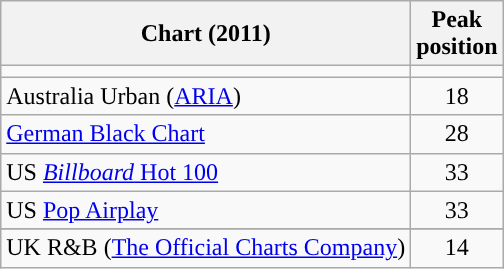<table class="wikitable sortable">
<tr>
<th align="center">Chart (2011)</th>
<th align="center">Peak<br>position</th>
</tr>
<tr>
<td></td>
</tr>
<tr>
<td align="left">Australia Urban (<a href='#'>ARIA</a>)</td>
<td align="center">18</td>
</tr>
<tr>
<td align="left"><a href='#'>German Black Chart</a></td>
<td align="center">28</td>
</tr>
<tr>
<td align="left">US <a href='#'><em>Billboard</em> Hot 100</a></td>
<td align="center">33</td>
</tr>
<tr>
<td align="left">US <a href='#'>Pop Airplay</a></td>
<td align="center">33</td>
</tr>
<tr>
</tr>
<tr>
</tr>
<tr>
<td align='left"'>UK R&B (<a href='#'>The Official Charts Company</a>)</td>
<td align='center'>14</td>
</tr>
</table>
